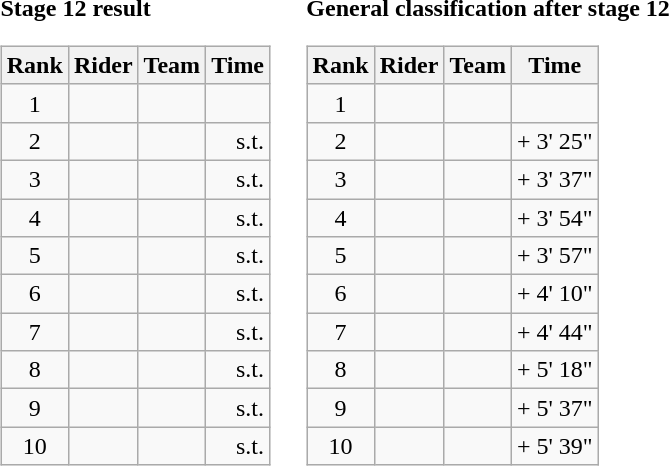<table>
<tr>
<td><strong>Stage 12 result</strong><br><table class="wikitable">
<tr>
<th scope="col">Rank</th>
<th scope="col">Rider</th>
<th scope="col">Team</th>
<th scope="col">Time</th>
</tr>
<tr>
<td style="text-align:center;">1</td>
<td></td>
<td></td>
<td style="text-align:right;"></td>
</tr>
<tr>
<td style="text-align:center;">2</td>
<td></td>
<td></td>
<td style="text-align:right;">s.t.</td>
</tr>
<tr>
<td style="text-align:center;">3</td>
<td> </td>
<td></td>
<td style="text-align:right;">s.t.</td>
</tr>
<tr>
<td style="text-align:center;">4</td>
<td></td>
<td></td>
<td style="text-align:right;">s.t.</td>
</tr>
<tr>
<td style="text-align:center;">5</td>
<td></td>
<td></td>
<td style="text-align:right;">s.t.</td>
</tr>
<tr>
<td style="text-align:center;">6</td>
<td></td>
<td></td>
<td style="text-align:right;">s.t.</td>
</tr>
<tr>
<td style="text-align:center;">7</td>
<td> </td>
<td></td>
<td style="text-align:right;">s.t.</td>
</tr>
<tr>
<td style="text-align:center;">8</td>
<td></td>
<td></td>
<td style="text-align:right;">s.t.</td>
</tr>
<tr>
<td style="text-align:center;">9</td>
<td></td>
<td></td>
<td style="text-align:right;">s.t.</td>
</tr>
<tr>
<td style="text-align:center;">10</td>
<td></td>
<td></td>
<td style="text-align:right;">s.t.</td>
</tr>
</table>
</td>
<td></td>
<td><strong>General classification after stage 12</strong><br><table class="wikitable">
<tr>
<th scope="col">Rank</th>
<th scope="col">Rider</th>
<th scope="col">Team</th>
<th scope="col">Time</th>
</tr>
<tr>
<td style="text-align:center;">1</td>
<td> </td>
<td></td>
<td style="text-align:right;"></td>
</tr>
<tr>
<td style="text-align:center;">2</td>
<td> </td>
<td></td>
<td style="text-align:right;">+ 3' 25"</td>
</tr>
<tr>
<td style="text-align:center;">3</td>
<td></td>
<td></td>
<td style="text-align:right;">+ 3' 37"</td>
</tr>
<tr>
<td style="text-align:center;">4</td>
<td></td>
<td></td>
<td style="text-align:right;">+ 3' 54"</td>
</tr>
<tr>
<td style="text-align:center;">5</td>
<td></td>
<td></td>
<td style="text-align:right;">+ 3' 57"</td>
</tr>
<tr>
<td style="text-align:center;">6</td>
<td></td>
<td></td>
<td style="text-align:right;">+ 4' 10"</td>
</tr>
<tr>
<td style="text-align:center;">7</td>
<td> </td>
<td></td>
<td style="text-align:right;">+ 4' 44"</td>
</tr>
<tr>
<td style="text-align:center;">8</td>
<td> </td>
<td></td>
<td style="text-align:right;">+ 5' 18"</td>
</tr>
<tr>
<td style="text-align:center;">9</td>
<td> </td>
<td></td>
<td style="text-align:right;">+ 5' 37"</td>
</tr>
<tr>
<td style="text-align:center;">10</td>
<td></td>
<td></td>
<td style="text-align:right;">+ 5' 39"</td>
</tr>
</table>
</td>
</tr>
</table>
